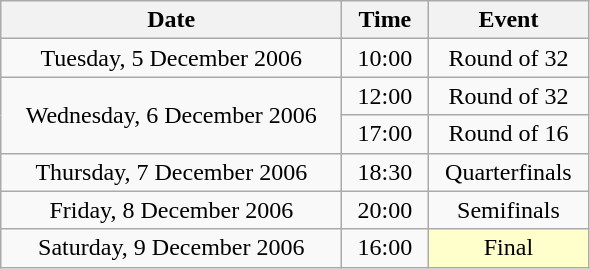<table class = "wikitable" style="text-align:center;">
<tr>
<th width=220>Date</th>
<th width=50>Time</th>
<th width=100>Event</th>
</tr>
<tr>
<td>Tuesday, 5 December 2006</td>
<td>10:00</td>
<td>Round of 32</td>
</tr>
<tr>
<td rowspan=2>Wednesday, 6 December 2006</td>
<td>12:00</td>
<td>Round of 32</td>
</tr>
<tr>
<td>17:00</td>
<td>Round of 16</td>
</tr>
<tr>
<td>Thursday, 7 December 2006</td>
<td>18:30</td>
<td>Quarterfinals</td>
</tr>
<tr>
<td>Friday, 8 December 2006</td>
<td>20:00</td>
<td>Semifinals</td>
</tr>
<tr>
<td>Saturday, 9 December 2006</td>
<td>16:00</td>
<td bgcolor=ffffcc>Final</td>
</tr>
</table>
